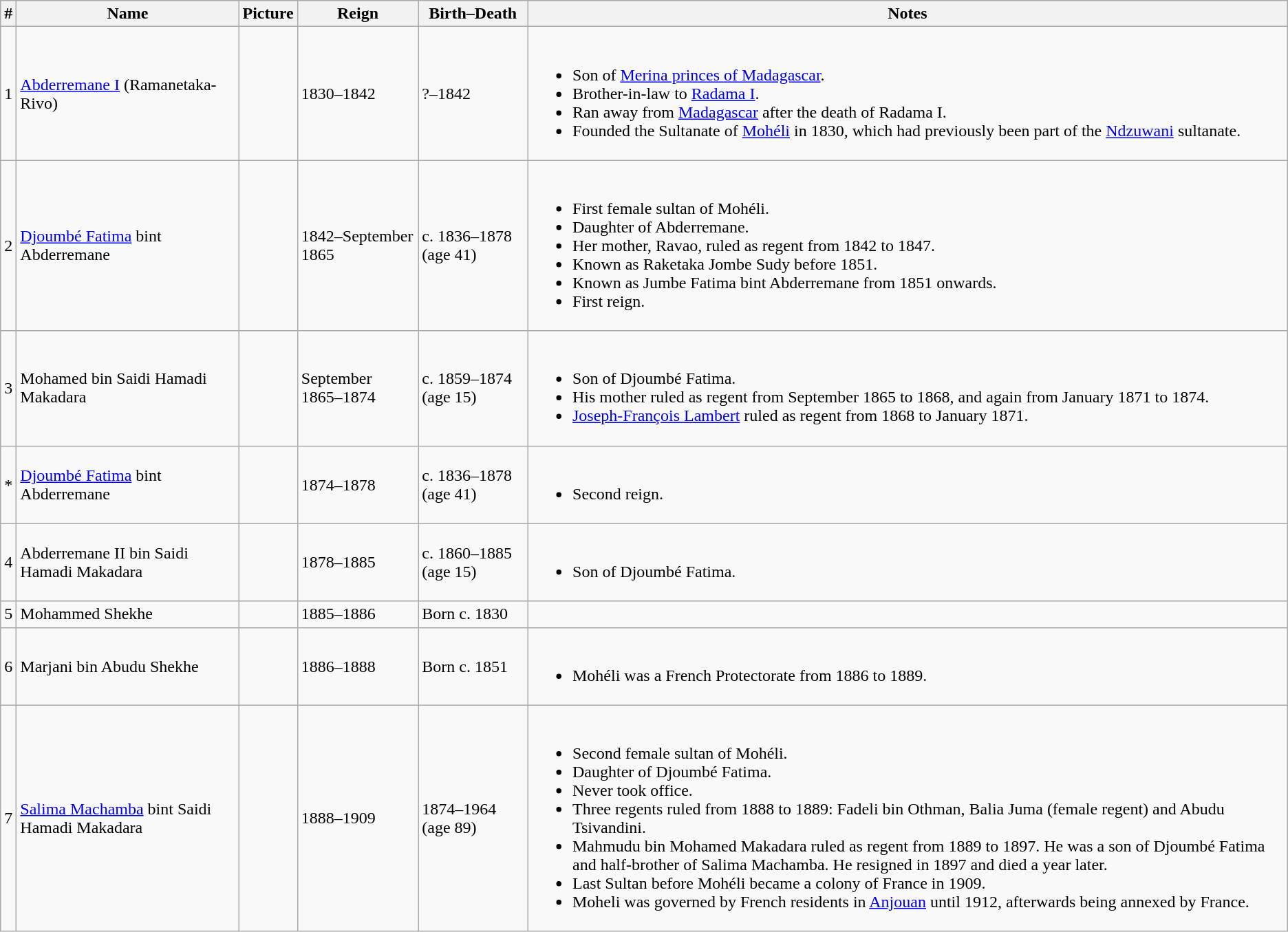<table class="wikitable">
<tr>
<th>#</th>
<th>Name</th>
<th>Picture</th>
<th>Reign</th>
<th>Birth–Death</th>
<th>Notes</th>
</tr>
<tr>
<td>1</td>
<td><a href='#'>Abderremane I</a> (Ramanetaka-Rivo)</td>
<td></td>
<td>1830–1842</td>
<td>?–1842</td>
<td><br><ul><li>Son of <a href='#'>Merina princes of Madagascar</a>.</li><li>Brother-in-law to <a href='#'>Radama I</a>.</li><li>Ran away from <a href='#'>Madagascar</a> after the death of Radama I.</li><li>Founded the Sultanate of <a href='#'>Mohéli</a> in 1830, which had previously been part of the <a href='#'>Ndzuwani</a> sultanate.</li></ul></td>
</tr>
<tr>
<td>2</td>
<td><a href='#'>Djoumbé Fatima</a> bint Abderremane</td>
<td></td>
<td>1842–September 1865</td>
<td>c. 1836–1878 (age 41)</td>
<td><br><ul><li>First female sultan of Mohéli.</li><li>Daughter of Abderremane.</li><li>Her mother, Ravao, ruled as regent from 1842 to 1847.</li><li>Known as Raketaka Jombe Sudy before 1851.</li><li>Known as Jumbe Fatima bint Abderremane from 1851 onwards.</li><li>First reign.</li></ul></td>
</tr>
<tr>
<td>3</td>
<td>Mohamed bin Saidi Hamadi Makadara</td>
<td></td>
<td>September 1865–1874</td>
<td>c. 1859–1874 (age 15)</td>
<td><br><ul><li>Son of Djoumbé Fatima.</li><li>His mother ruled as regent from September 1865 to 1868, and again from January 1871 to 1874.</li><li><a href='#'>Joseph-François Lambert</a> ruled as regent from 1868 to January 1871.</li></ul></td>
</tr>
<tr>
<td>*</td>
<td><a href='#'>Djoumbé Fatima</a> bint Abderremane</td>
<td></td>
<td>1874–1878</td>
<td>c. 1836–1878 (age 41)</td>
<td><br><ul><li>Second reign.</li></ul></td>
</tr>
<tr>
<td>4</td>
<td>Abderremane II bin Saidi Hamadi Makadara</td>
<td></td>
<td>1878–1885</td>
<td>c. 1860–1885 (age 15)</td>
<td><br><ul><li>Son of Djoumbé Fatima.</li></ul></td>
</tr>
<tr>
<td>5</td>
<td>Mohammed Shekhe</td>
<td></td>
<td>1885–1886</td>
<td>Born c. 1830</td>
<td></td>
</tr>
<tr>
<td>6</td>
<td>Marjani bin Abudu Shekhe</td>
<td></td>
<td>1886–1888</td>
<td>Born c. 1851</td>
<td><br><ul><li>Mohéli was a French Protectorate from 1886 to 1889.</li></ul></td>
</tr>
<tr>
<td>7</td>
<td><a href='#'>Salima Machamba</a> bint Saidi Hamadi Makadara</td>
<td></td>
<td>1888–1909</td>
<td>1874–1964 (age 89)</td>
<td><br><ul><li>Second female sultan of Mohéli.</li><li>Daughter of Djoumbé Fatima.</li><li>Never took office.</li><li>Three regents ruled from 1888 to 1889: Fadeli bin Othman, Balia Juma (female regent) and Abudu Tsivandini.</li><li>Mahmudu bin Mohamed Makadara ruled as regent from 1889 to 1897. He was a son of Djoumbé Fatima and half-brother of Salima Machamba. He resigned in 1897 and died a year later.</li><li>Last Sultan before Mohéli became a colony of France in 1909.</li><li>Moheli was governed by French residents in <a href='#'>Anjouan</a> until 1912, afterwards being annexed by France.</li></ul></td>
</tr>
</table>
